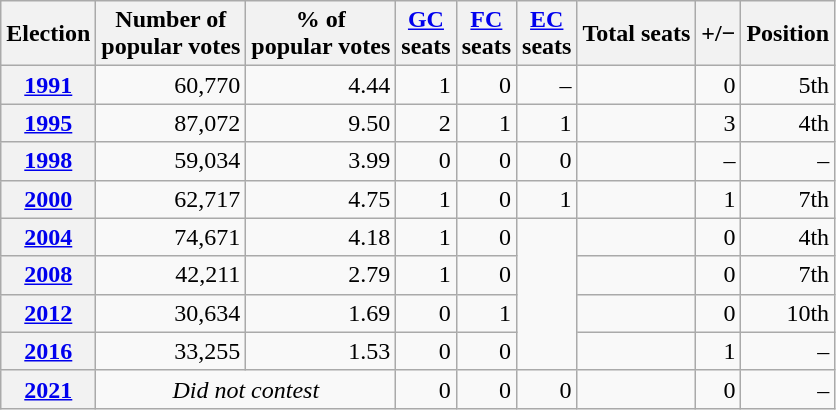<table class="wikitable" style="text-align: right;">
<tr align=center>
<th><strong>Election</strong></th>
<th>Number of<br>popular votes</th>
<th>% of<br>popular votes</th>
<th><a href='#'>GC</a><br>seats</th>
<th><a href='#'>FC</a><br>seats</th>
<th><a href='#'>EC</a><br>seats</th>
<th>Total seats</th>
<th>+/−</th>
<th>Position</th>
</tr>
<tr>
<th><a href='#'>1991</a></th>
<td>60,770</td>
<td>4.44</td>
<td>1</td>
<td>0</td>
<td> –</td>
<td></td>
<td>0</td>
<td>5th</td>
</tr>
<tr>
<th><a href='#'>1995</a></th>
<td>87,072</td>
<td>9.50</td>
<td>2</td>
<td>1</td>
<td>1</td>
<td></td>
<td>3</td>
<td>4th</td>
</tr>
<tr>
<th><a href='#'>1998</a></th>
<td>59,034</td>
<td>3.99</td>
<td>0</td>
<td>0</td>
<td>0</td>
<td></td>
<td> –</td>
<td> –</td>
</tr>
<tr>
<th><a href='#'>2000</a></th>
<td>62,717</td>
<td>4.75</td>
<td>1</td>
<td>0</td>
<td>1</td>
<td></td>
<td>1</td>
<td>7th</td>
</tr>
<tr>
<th><a href='#'>2004</a></th>
<td>74,671</td>
<td>4.18</td>
<td>1</td>
<td>0</td>
<td rowspan=4></td>
<td></td>
<td>0</td>
<td>4th</td>
</tr>
<tr>
<th><a href='#'>2008</a></th>
<td>42,211</td>
<td>2.79</td>
<td>1</td>
<td>0</td>
<td></td>
<td>0</td>
<td>7th</td>
</tr>
<tr>
<th><a href='#'>2012</a></th>
<td>30,634</td>
<td>1.69</td>
<td>0</td>
<td>1</td>
<td></td>
<td>0</td>
<td>10th</td>
</tr>
<tr>
<th><a href='#'>2016</a></th>
<td>33,255</td>
<td>1.53</td>
<td>0</td>
<td>0</td>
<td></td>
<td>1</td>
<td> –</td>
</tr>
<tr>
<th><a href='#'>2021</a></th>
<td colspan="2" align=center><em>Did not contest</em></td>
<td>0</td>
<td>0</td>
<td>0</td>
<td></td>
<td>0</td>
<td> –</td>
</tr>
</table>
